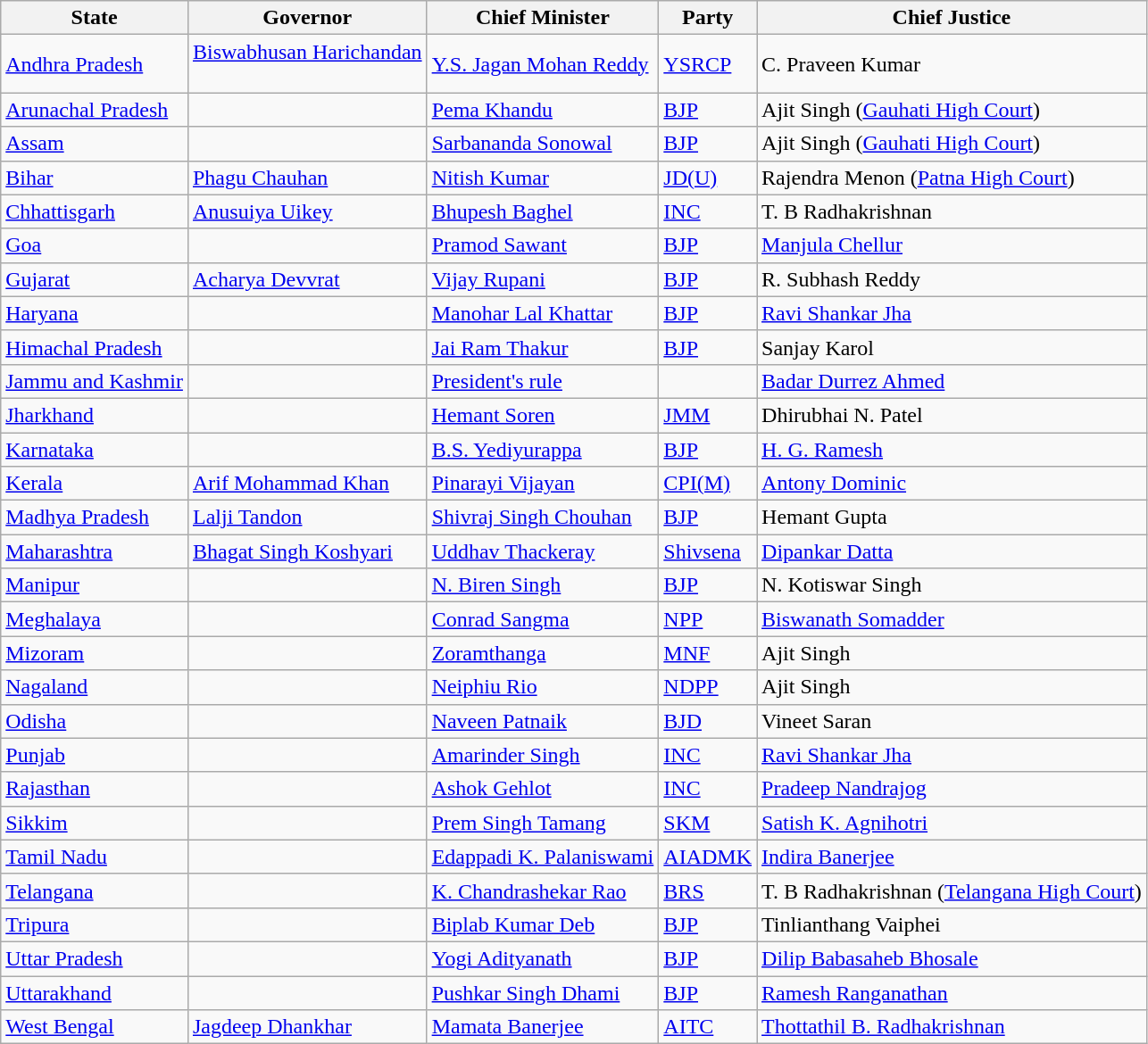<table class="wikitable sortable">
<tr>
<th>State</th>
<th>Governor</th>
<th>Chief Minister</th>
<th>Party</th>
<th>Chief Justice</th>
</tr>
<tr>
<td><a href='#'>Andhra Pradesh</a></td>
<td><a href='#'>Biswabhusan Harichandan</a><br><br></td>
<td><a href='#'>Y.S. Jagan Mohan Reddy</a></td>
<td><a href='#'>YSRCP</a></td>
<td>C. Praveen Kumar </td>
</tr>
<tr>
<td><a href='#'>Arunachal Pradesh</a></td>
<td></td>
<td><a href='#'>Pema Khandu</a></td>
<td><a href='#'>BJP</a></td>
<td>Ajit Singh (<a href='#'>Gauhati High Court</a>)</td>
</tr>
<tr>
<td><a href='#'>Assam</a></td>
<td></td>
<td><a href='#'>Sarbananda Sonowal</a></td>
<td><a href='#'>BJP</a></td>
<td>Ajit Singh (<a href='#'>Gauhati High Court</a>)</td>
</tr>
<tr>
<td><a href='#'>Bihar</a></td>
<td><a href='#'>Phagu Chauhan</a></td>
<td><a href='#'>Nitish Kumar</a></td>
<td><a href='#'>JD(U)</a></td>
<td>Rajendra Menon (<a href='#'>Patna High Court</a>)</td>
</tr>
<tr>
<td><a href='#'>Chhattisgarh</a></td>
<td><a href='#'>Anusuiya Uikey</a></td>
<td><a href='#'>Bhupesh Baghel</a></td>
<td><a href='#'>INC</a></td>
<td>T. B Radhakrishnan</td>
</tr>
<tr>
<td><a href='#'>Goa</a></td>
<td></td>
<td><a href='#'>Pramod Sawant</a></td>
<td><a href='#'>BJP</a></td>
<td><a href='#'>Manjula Chellur</a></td>
</tr>
<tr>
<td><a href='#'>Gujarat</a></td>
<td><a href='#'>Acharya Devvrat</a></td>
<td><a href='#'>Vijay Rupani</a></td>
<td><a href='#'>BJP</a></td>
<td>R. Subhash Reddy</td>
</tr>
<tr>
<td><a href='#'>Haryana</a></td>
<td></td>
<td><a href='#'>Manohar Lal Khattar</a></td>
<td><a href='#'>BJP</a></td>
<td><a href='#'>Ravi Shankar Jha</a></td>
</tr>
<tr>
<td><a href='#'>Himachal Pradesh</a></td>
<td></td>
<td><a href='#'>Jai Ram Thakur</a></td>
<td><a href='#'>BJP</a></td>
<td>Sanjay Karol </td>
</tr>
<tr>
<td><a href='#'>Jammu and Kashmir</a></td>
<td></td>
<td><a href='#'>President's rule</a></td>
<td></td>
<td><a href='#'>Badar Durrez Ahmed</a></td>
</tr>
<tr>
<td><a href='#'>Jharkhand</a></td>
<td></td>
<td><a href='#'>Hemant Soren</a></td>
<td><a href='#'>JMM</a></td>
<td>Dhirubhai N. Patel </td>
</tr>
<tr>
<td><a href='#'>Karnataka</a></td>
<td></td>
<td><a href='#'>B.S. Yediyurappa</a></td>
<td><a href='#'>BJP</a></td>
<td><a href='#'>H. G. Ramesh</a> </td>
</tr>
<tr>
<td><a href='#'>Kerala</a></td>
<td><a href='#'>Arif Mohammad Khan</a></td>
<td><a href='#'>Pinarayi Vijayan</a></td>
<td><a href='#'>CPI(M)</a></td>
<td><a href='#'>Antony Dominic</a> </td>
</tr>
<tr>
<td><a href='#'>Madhya Pradesh</a></td>
<td><a href='#'>Lalji Tandon</a></td>
<td><a href='#'>Shivraj Singh Chouhan</a></td>
<td><a href='#'>BJP</a></td>
<td>Hemant Gupta</td>
</tr>
<tr>
<td><a href='#'>Maharashtra</a></td>
<td><a href='#'>Bhagat Singh Koshyari</a></td>
<td><a href='#'>Uddhav Thackeray</a></td>
<td><a href='#'>Shivsena</a></td>
<td><a href='#'>Dipankar Datta</a></td>
</tr>
<tr>
<td><a href='#'>Manipur</a></td>
<td></td>
<td><a href='#'>N. Biren Singh</a></td>
<td><a href='#'>BJP</a></td>
<td>N. Kotiswar Singh </td>
</tr>
<tr>
<td><a href='#'>Meghalaya</a></td>
<td></td>
<td><a href='#'>Conrad Sangma</a></td>
<td><a href='#'>NPP</a></td>
<td><a href='#'>Biswanath Somadder</a></td>
</tr>
<tr>
<td><a href='#'>Mizoram</a></td>
<td></td>
<td><a href='#'>Zoramthanga</a></td>
<td><a href='#'>MNF</a></td>
<td>Ajit Singh</td>
</tr>
<tr>
<td><a href='#'>Nagaland</a></td>
<td></td>
<td><a href='#'>Neiphiu Rio</a></td>
<td><a href='#'>NDPP</a></td>
<td>Ajit Singh</td>
</tr>
<tr>
<td><a href='#'>Odisha</a></td>
<td></td>
<td><a href='#'>Naveen Patnaik</a></td>
<td><a href='#'>BJD</a></td>
<td>Vineet Saran</td>
</tr>
<tr>
<td><a href='#'>Punjab</a></td>
<td></td>
<td><a href='#'>Amarinder Singh</a></td>
<td><a href='#'>INC</a></td>
<td><a href='#'>Ravi Shankar Jha</a></td>
</tr>
<tr>
<td><a href='#'>Rajasthan</a></td>
<td></td>
<td><a href='#'>Ashok Gehlot</a></td>
<td><a href='#'>INC</a></td>
<td><a href='#'>Pradeep Nandrajog</a></td>
</tr>
<tr>
<td><a href='#'>Sikkim</a></td>
<td></td>
<td><a href='#'>Prem Singh Tamang</a></td>
<td><a href='#'>SKM</a></td>
<td><a href='#'>Satish K. Agnihotri</a></td>
</tr>
<tr>
<td><a href='#'>Tamil Nadu</a></td>
<td></td>
<td><a href='#'>Edappadi K. Palaniswami</a></td>
<td><a href='#'>AIADMK</a></td>
<td><a href='#'>Indira Banerjee</a></td>
</tr>
<tr>
<td><a href='#'>Telangana</a></td>
<td> </td>
<td><a href='#'>K. Chandrashekar Rao</a></td>
<td><a href='#'>BRS</a></td>
<td>T. B Radhakrishnan (<a href='#'>Telangana High Court</a>)</td>
</tr>
<tr>
<td><a href='#'>Tripura</a></td>
<td></td>
<td><a href='#'>Biplab Kumar Deb</a></td>
<td><a href='#'>BJP</a></td>
<td>Tinlianthang Vaiphei</td>
</tr>
<tr>
<td><a href='#'>Uttar Pradesh</a></td>
<td></td>
<td><a href='#'>Yogi Adityanath</a></td>
<td><a href='#'>BJP</a></td>
<td><a href='#'>Dilip Babasaheb Bhosale</a></td>
</tr>
<tr>
<td><a href='#'>Uttarakhand</a></td>
<td></td>
<td><a href='#'>Pushkar Singh Dhami</a></td>
<td><a href='#'>BJP</a></td>
<td><a href='#'>Ramesh Ranganathan</a></td>
</tr>
<tr>
<td><a href='#'>West Bengal</a></td>
<td><a href='#'>Jagdeep Dhankhar</a></td>
<td><a href='#'>Mamata Banerjee</a></td>
<td><a href='#'>AITC</a></td>
<td><a href='#'>Thottathil B. Radhakrishnan</a></td>
</tr>
</table>
